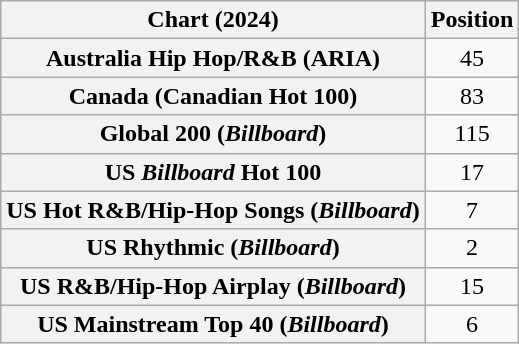<table class="wikitable sortable plainrowheaders" style="text-align:center">
<tr>
<th scope="col">Chart (2024)</th>
<th scope="col">Position</th>
</tr>
<tr>
<th scope="row">Australia Hip Hop/R&B (ARIA)</th>
<td>45</td>
</tr>
<tr>
<th scope="row">Canada (Canadian Hot 100)</th>
<td>83</td>
</tr>
<tr>
<th scope="row">Global 200 (<em>Billboard</em>)</th>
<td>115</td>
</tr>
<tr>
<th scope="row">US <em>Billboard</em> Hot 100</th>
<td>17</td>
</tr>
<tr>
<th scope="row">US Hot R&B/Hip-Hop Songs (<em>Billboard</em>)</th>
<td>7</td>
</tr>
<tr>
<th scope="row">US Rhythmic (<em>Billboard</em>)</th>
<td>2</td>
</tr>
<tr>
<th scope="row">US R&B/Hip-Hop Airplay (<em>Billboard</em>)</th>
<td>15</td>
</tr>
<tr>
<th scope="row">US Mainstream Top 40 (<em>Billboard</em>)</th>
<td>6</td>
</tr>
</table>
